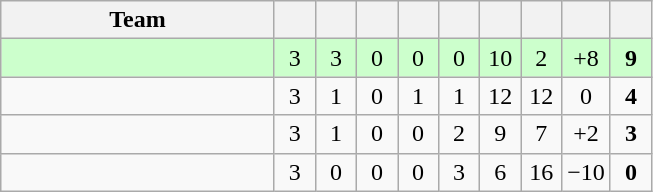<table class="wikitable" style="text-align: center;">
<tr>
<th width="175">Team</th>
<th width="20"></th>
<th width="20"></th>
<th width="20"></th>
<th width="20"></th>
<th width="20"></th>
<th width="20"></th>
<th width="20"></th>
<th width="20"></th>
<th width="20"></th>
</tr>
<tr bgcolor=#ccffcc>
<td align=left></td>
<td>3</td>
<td>3</td>
<td>0</td>
<td>0</td>
<td>0</td>
<td>10</td>
<td>2</td>
<td>+8</td>
<td><strong>9</strong></td>
</tr>
<tr>
<td align=left></td>
<td>3</td>
<td>1</td>
<td>0</td>
<td>1</td>
<td>1</td>
<td>12</td>
<td>12</td>
<td>0</td>
<td><strong>4</strong></td>
</tr>
<tr>
<td align=left></td>
<td>3</td>
<td>1</td>
<td>0</td>
<td>0</td>
<td>2</td>
<td>9</td>
<td>7</td>
<td>+2</td>
<td><strong>3</strong></td>
</tr>
<tr>
<td align=left></td>
<td>3</td>
<td>0</td>
<td>0</td>
<td>0</td>
<td>3</td>
<td>6</td>
<td>16</td>
<td>−10</td>
<td><strong>0</strong></td>
</tr>
</table>
